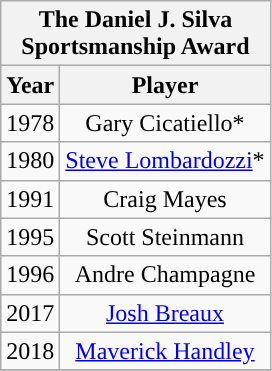<table class="wikitable" style="display: inline-table; margin-right: 20px; text-align:center">
<tr>
<th scope="col" colspan="2" style="width: 145px;">The Daniel J. Silva Sportsmanship Award</th>
</tr>
<tr>
<th scope="col">Year</th>
<th scope="col">Player</th>
</tr>
<tr>
<td>1978</td>
<td>Gary Cicatiello*</td>
</tr>
<tr>
<td>1980</td>
<td><a href='#'>Steve Lombardozzi</a>*</td>
</tr>
<tr>
<td>1991</td>
<td>Craig Mayes</td>
</tr>
<tr>
<td>1995</td>
<td>Scott Steinmann</td>
</tr>
<tr>
<td>1996</td>
<td>Andre Champagne</td>
</tr>
<tr>
<td>2017</td>
<td><a href='#'>Josh Breaux</a></td>
</tr>
<tr>
<td>2018</td>
<td><a href='#'>Maverick Handley</a></td>
</tr>
<tr>
</tr>
</table>
